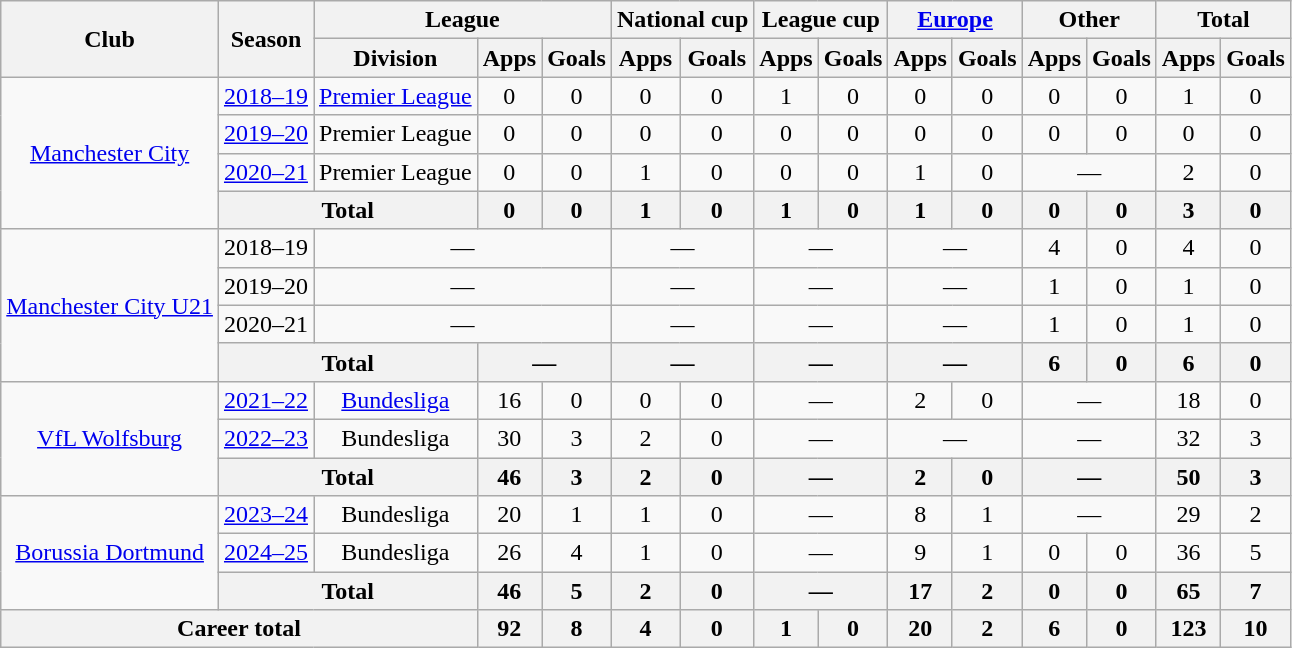<table class="wikitable" style="text-align:center">
<tr>
<th rowspan=2>Club</th>
<th rowspan=2>Season</th>
<th colspan=3>League</th>
<th colspan=2>National cup</th>
<th colspan=2>League cup</th>
<th colspan=2><a href='#'>Europe</a></th>
<th colspan=2>Other</th>
<th colspan=2>Total</th>
</tr>
<tr>
<th>Division</th>
<th>Apps</th>
<th>Goals</th>
<th>Apps</th>
<th>Goals</th>
<th>Apps</th>
<th>Goals</th>
<th>Apps</th>
<th>Goals</th>
<th>Apps</th>
<th>Goals</th>
<th>Apps</th>
<th>Goals</th>
</tr>
<tr>
<td rowspan=4><a href='#'>Manchester City</a></td>
<td><a href='#'>2018–19</a></td>
<td><a href='#'>Premier League</a></td>
<td>0</td>
<td>0</td>
<td>0</td>
<td>0</td>
<td>1</td>
<td>0</td>
<td>0</td>
<td>0</td>
<td>0</td>
<td>0</td>
<td>1</td>
<td>0</td>
</tr>
<tr>
<td><a href='#'>2019–20</a></td>
<td>Premier League</td>
<td>0</td>
<td>0</td>
<td>0</td>
<td>0</td>
<td>0</td>
<td>0</td>
<td>0</td>
<td>0</td>
<td>0</td>
<td>0</td>
<td>0</td>
<td>0</td>
</tr>
<tr>
<td><a href='#'>2020–21</a></td>
<td>Premier League</td>
<td>0</td>
<td>0</td>
<td>1</td>
<td>0</td>
<td>0</td>
<td>0</td>
<td>1</td>
<td>0</td>
<td colspan=2>—</td>
<td>2</td>
<td>0</td>
</tr>
<tr>
<th colspan=2>Total</th>
<th>0</th>
<th>0</th>
<th>1</th>
<th>0</th>
<th>1</th>
<th>0</th>
<th>1</th>
<th>0</th>
<th>0</th>
<th>0</th>
<th>3</th>
<th>0</th>
</tr>
<tr>
<td rowspan=4><a href='#'>Manchester City U21</a></td>
<td>2018–19</td>
<td colspan=3>—</td>
<td colspan=2>—</td>
<td colspan=2>—</td>
<td colspan=2>—</td>
<td>4</td>
<td>0</td>
<td>4</td>
<td>0</td>
</tr>
<tr>
<td>2019–20</td>
<td colspan=3>—</td>
<td colspan=2>—</td>
<td colspan=2>—</td>
<td colspan=2>—</td>
<td>1</td>
<td>0</td>
<td>1</td>
<td>0</td>
</tr>
<tr>
<td>2020–21</td>
<td colspan=3>—</td>
<td colspan=2>—</td>
<td colspan=2>—</td>
<td colspan=2>—</td>
<td>1</td>
<td>0</td>
<td>1</td>
<td>0</td>
</tr>
<tr>
<th colspan=2>Total</th>
<th colspan=2>—</th>
<th colspan=2>—</th>
<th colspan=2>—</th>
<th colspan=2>—</th>
<th>6</th>
<th>0</th>
<th>6</th>
<th>0</th>
</tr>
<tr>
<td rowspan=3><a href='#'>VfL Wolfsburg</a></td>
<td><a href='#'>2021–22</a></td>
<td><a href='#'>Bundesliga</a></td>
<td>16</td>
<td>0</td>
<td>0</td>
<td>0</td>
<td colspan=2>—</td>
<td>2</td>
<td>0</td>
<td colspan=2>—</td>
<td>18</td>
<td>0</td>
</tr>
<tr>
<td><a href='#'>2022–23</a></td>
<td>Bundesliga</td>
<td>30</td>
<td>3</td>
<td>2</td>
<td>0</td>
<td colspan=2>—</td>
<td colspan=2>—</td>
<td colspan=2>—</td>
<td>32</td>
<td>3</td>
</tr>
<tr>
<th colspan=2>Total</th>
<th>46</th>
<th>3</th>
<th>2</th>
<th>0</th>
<th colspan=2>—</th>
<th>2</th>
<th>0</th>
<th colspan=2>—</th>
<th>50</th>
<th>3</th>
</tr>
<tr>
<td rowspan="3"><a href='#'>Borussia Dortmund</a></td>
<td><a href='#'>2023–24</a></td>
<td>Bundesliga</td>
<td>20</td>
<td>1</td>
<td>1</td>
<td>0</td>
<td colspan=2>—</td>
<td>8</td>
<td>1</td>
<td colspan=2>—</td>
<td>29</td>
<td>2</td>
</tr>
<tr>
<td><a href='#'>2024–25</a></td>
<td>Bundesliga</td>
<td>26</td>
<td>4</td>
<td>1</td>
<td>0</td>
<td colspan=2>—</td>
<td>9</td>
<td>1</td>
<td>0</td>
<td>0</td>
<td>36</td>
<td>5</td>
</tr>
<tr>
<th colspan=2>Total</th>
<th>46</th>
<th>5</th>
<th>2</th>
<th>0</th>
<th colspan=2>—</th>
<th>17</th>
<th>2</th>
<th>0</th>
<th>0</th>
<th>65</th>
<th>7</th>
</tr>
<tr>
<th colspan=3>Career total</th>
<th>92</th>
<th>8</th>
<th>4</th>
<th>0</th>
<th>1</th>
<th>0</th>
<th>20</th>
<th>2</th>
<th>6</th>
<th>0</th>
<th>123</th>
<th>10</th>
</tr>
</table>
